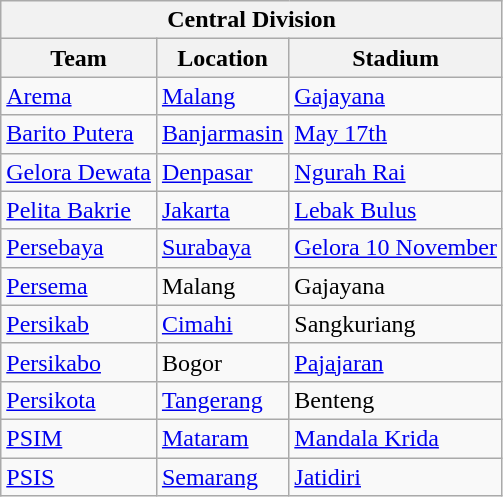<table class="wikitable" style="text-align: left;">
<tr>
<th colspan="3">Central Division</th>
</tr>
<tr>
<th>Team</th>
<th>Location</th>
<th>Stadium</th>
</tr>
<tr>
<td><a href='#'>Arema</a></td>
<td><a href='#'>Malang</a></td>
<td><a href='#'>Gajayana</a></td>
</tr>
<tr>
<td><a href='#'>Barito Putera</a></td>
<td><a href='#'>Banjarmasin</a></td>
<td><a href='#'>May 17th</a></td>
</tr>
<tr>
<td><a href='#'>Gelora Dewata</a></td>
<td><a href='#'>Denpasar</a></td>
<td><a href='#'>Ngurah Rai</a></td>
</tr>
<tr>
<td><a href='#'>Pelita Bakrie</a></td>
<td><a href='#'>Jakarta</a> </td>
<td><a href='#'>Lebak Bulus</a></td>
</tr>
<tr>
<td><a href='#'>Persebaya</a></td>
<td><a href='#'>Surabaya</a></td>
<td><a href='#'>Gelora 10 November</a></td>
</tr>
<tr>
<td><a href='#'>Persema</a></td>
<td>Malang</td>
<td>Gajayana</td>
</tr>
<tr>
<td><a href='#'>Persikab</a></td>
<td><a href='#'>Cimahi</a></td>
<td>Sangkuriang</td>
</tr>
<tr>
<td><a href='#'>Persikabo</a></td>
<td>Bogor</td>
<td><a href='#'>Pajajaran</a></td>
</tr>
<tr>
<td><a href='#'>Persikota</a></td>
<td><a href='#'>Tangerang</a></td>
<td>Benteng</td>
</tr>
<tr>
<td><a href='#'>PSIM</a></td>
<td><a href='#'>Mataram</a></td>
<td><a href='#'>Mandala Krida</a></td>
</tr>
<tr>
<td><a href='#'>PSIS</a></td>
<td><a href='#'>Semarang</a></td>
<td><a href='#'>Jatidiri</a></td>
</tr>
</table>
